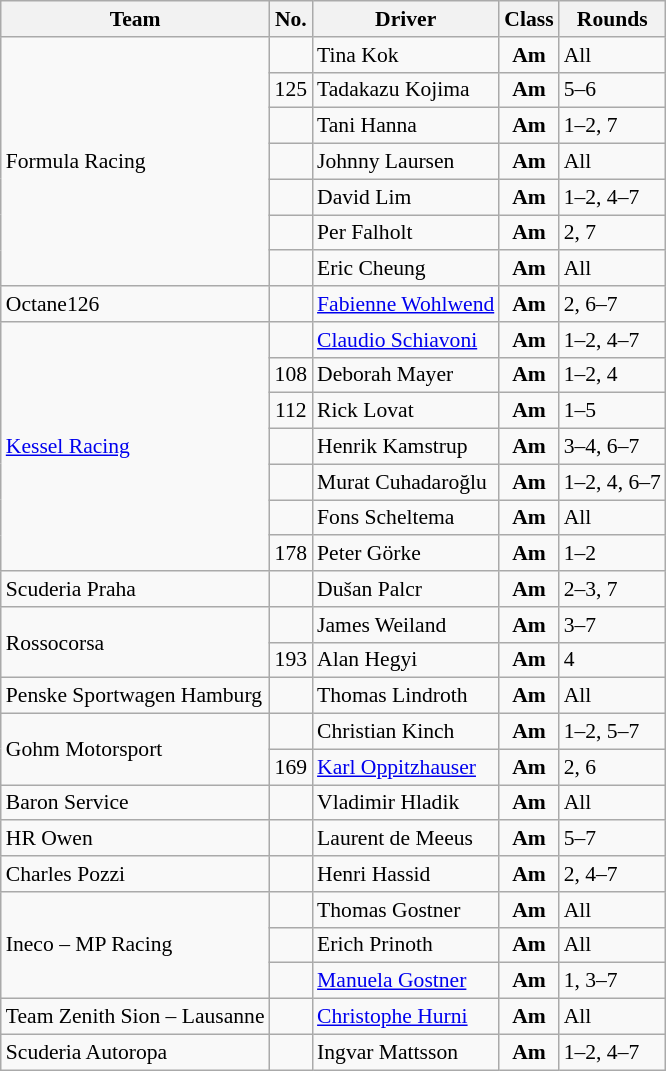<table class="wikitable" style="font-size:90%;">
<tr>
<th>Team</th>
<th>No.</th>
<th>Driver</th>
<th>Class</th>
<th>Rounds</th>
</tr>
<tr>
<td rowspan=7> Formula Racing</td>
<td align=center></td>
<td> Tina Kok</td>
<td align=center><strong><span>Am</span></strong></td>
<td>All</td>
</tr>
<tr>
<td align=center>125</td>
<td> Tadakazu Kojima</td>
<td align=center><strong><span>Am</span></strong></td>
<td>5–6</td>
</tr>
<tr>
<td align=center></td>
<td> Tani Hanna</td>
<td align=center><strong><span>Am</span></strong></td>
<td>1–2, 7</td>
</tr>
<tr>
<td align=center></td>
<td> Johnny Laursen</td>
<td align=center><strong><span>Am</span></strong></td>
<td>All</td>
</tr>
<tr>
<td align=center></td>
<td> David Lim</td>
<td align=center><strong><span>Am</span></strong></td>
<td>1–2, 4–7</td>
</tr>
<tr>
<td align=center></td>
<td> Per Falholt</td>
<td align=center><strong><span>Am</span></strong></td>
<td>2, 7</td>
</tr>
<tr>
<td align=center></td>
<td> Eric Cheung</td>
<td align=center><strong><span>Am</span></strong></td>
<td>All</td>
</tr>
<tr>
<td> Octane126</td>
<td align=center></td>
<td> <a href='#'>Fabienne Wohlwend</a></td>
<td align=center><strong><span>Am</span></strong></td>
<td>2, 6–7</td>
</tr>
<tr>
<td rowspan=7> <a href='#'>Kessel Racing</a></td>
<td align=center></td>
<td> <a href='#'>Claudio Schiavoni</a></td>
<td align=center><strong><span>Am</span></strong></td>
<td>1–2, 4–7</td>
</tr>
<tr>
<td align=center>108</td>
<td> Deborah Mayer</td>
<td align=center><strong><span>Am</span></strong></td>
<td>1–2, 4</td>
</tr>
<tr>
<td align=center>112</td>
<td> Rick Lovat</td>
<td align=center><strong><span>Am</span></strong></td>
<td>1–5</td>
</tr>
<tr>
<td align=center></td>
<td> Henrik Kamstrup</td>
<td align=center><strong><span>Am</span></strong></td>
<td>3–4, 6–7</td>
</tr>
<tr>
<td align=center></td>
<td> Murat Cuhadaroğlu</td>
<td align=center><strong><span>Am</span></strong></td>
<td>1–2, 4, 6–7</td>
</tr>
<tr>
<td align=center></td>
<td> Fons Scheltema</td>
<td align=center><strong><span>Am</span></strong></td>
<td>All</td>
</tr>
<tr>
<td align=center>178</td>
<td> Peter Görke</td>
<td align=center><strong><span>Am</span></strong></td>
<td>1–2</td>
</tr>
<tr>
<td> Scuderia Praha</td>
<td align=center></td>
<td> Dušan Palcr</td>
<td align=center><strong><span>Am</span></strong></td>
<td>2–3, 7</td>
</tr>
<tr>
<td rowspan=2> Rossocorsa</td>
<td align=center></td>
<td> James Weiland</td>
<td align=center><strong><span>Am</span></strong></td>
<td>3–7</td>
</tr>
<tr>
<td align=center>193</td>
<td> Alan Hegyi</td>
<td align=center><strong><span>Am</span></strong></td>
<td>4</td>
</tr>
<tr>
<td> Penske Sportwagen Hamburg</td>
<td align=center></td>
<td> Thomas Lindroth</td>
<td align=center><strong><span>Am</span></strong></td>
<td>All</td>
</tr>
<tr>
<td rowspan=2> Gohm Motorsport</td>
<td align=center></td>
<td> Christian Kinch</td>
<td align=center><strong><span>Am</span></strong></td>
<td>1–2, 5–7</td>
</tr>
<tr>
<td align=center>169</td>
<td> <a href='#'>Karl Oppitzhauser</a></td>
<td align=center><strong><span>Am</span></strong></td>
<td>2, 6</td>
</tr>
<tr>
<td> Baron Service</td>
<td align=center></td>
<td> Vladimir Hladik</td>
<td align=center><strong><span>Am</span></strong></td>
<td>All</td>
</tr>
<tr>
<td> HR Owen</td>
<td align=center></td>
<td> Laurent de Meeus</td>
<td align=center><strong><span>Am</span></strong></td>
<td>5–7</td>
</tr>
<tr>
<td> Charles Pozzi</td>
<td align=center></td>
<td> Henri Hassid</td>
<td align=center><strong><span>Am</span></strong></td>
<td>2, 4–7</td>
</tr>
<tr>
<td rowspan=3> Ineco – MP Racing</td>
<td align=center></td>
<td> Thomas Gostner</td>
<td align=center><strong><span>Am</span></strong></td>
<td>All</td>
</tr>
<tr>
<td align=center></td>
<td> Erich Prinoth</td>
<td align=center><strong><span>Am</span></strong></td>
<td>All</td>
</tr>
<tr>
<td align=center></td>
<td> <a href='#'>Manuela Gostner</a></td>
<td align=center><strong><span>Am</span></strong></td>
<td>1, 3–7</td>
</tr>
<tr>
<td> Team Zenith Sion – Lausanne</td>
<td align=center></td>
<td> <a href='#'>Christophe Hurni</a></td>
<td align=center><strong><span>Am</span></strong></td>
<td>All</td>
</tr>
<tr>
<td> Scuderia Autoropa</td>
<td align=center></td>
<td> Ingvar Mattsson</td>
<td align=center><strong><span>Am</span></strong></td>
<td>1–2, 4–7</td>
</tr>
</table>
